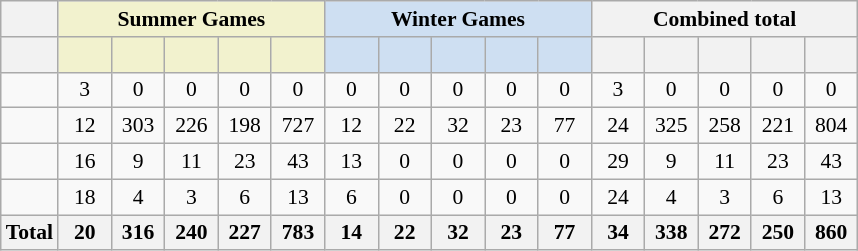<table class="wikitable sortable" style="margin-top:0; text-align:center; font-size:90%;">
<tr>
<th></th>
<th align="center" style="background-color:#f2f2ce;" colspan="5" ;>Summer Games</th>
<th align="center" style="background-color:#cedff2;" colspan="5" ;>Winter Games</th>
<th align="center" colspan="5" ;>Combined total</th>
</tr>
<tr>
<th></th>
<th style="background-color:#f2f2ce; width:2em;"><br></th>
<th style="background-color:#f2f2ce; width:2em;"><br></th>
<th style="background-color:#f2f2ce; width:2em;"><br></th>
<th style="background-color:#f2f2ce; width:2em;"><br></th>
<th style="background-color:#f2f2ce; width:2em;"><br></th>
<th style="background-color:#cedff2; width:2em;"><br></th>
<th style="background-color:#cedff2; width:2em;"><br></th>
<th style="background-color:#cedff2; width:2em;"><br></th>
<th style="background-color:#cedff2; width:2em;"><br></th>
<th style="background-color:#cedff2; width:2em;"><br></th>
<th style="width:2em;"><br></th>
<th style="width:2em;"><br></th>
<th style="width:2em;"><br></th>
<th style="width:2em;"><br></th>
<th style="width:2em;"><br></th>
</tr>
<tr>
<td align=left></td>
<td>3</td>
<td>0</td>
<td>0</td>
<td>0</td>
<td>0</td>
<td>0</td>
<td>0</td>
<td>0</td>
<td>0</td>
<td>0</td>
<td>3</td>
<td>0</td>
<td>0</td>
<td>0</td>
<td>0</td>
</tr>
<tr>
<td align=left></td>
<td>12</td>
<td>303</td>
<td>226</td>
<td>198</td>
<td>727</td>
<td>12</td>
<td>22</td>
<td>32</td>
<td>23</td>
<td>77</td>
<td>24</td>
<td>325</td>
<td>258</td>
<td>221</td>
<td>804</td>
</tr>
<tr>
<td align=left></td>
<td>16</td>
<td>9</td>
<td>11</td>
<td>23</td>
<td>43</td>
<td>13</td>
<td>0</td>
<td>0</td>
<td>0</td>
<td>0</td>
<td>29</td>
<td>9</td>
<td>11</td>
<td>23</td>
<td>43</td>
</tr>
<tr>
<td align=left></td>
<td>18</td>
<td>4</td>
<td>3</td>
<td>6</td>
<td>13</td>
<td>6</td>
<td>0</td>
<td>0</td>
<td>0</td>
<td>0</td>
<td>24</td>
<td>4</td>
<td>3</td>
<td>6</td>
<td>13</td>
</tr>
<tr>
<th style="text-align: center;">Total</th>
<th>20</th>
<th>316</th>
<th>240</th>
<th>227</th>
<th>783</th>
<th>14</th>
<th>22</th>
<th>32</th>
<th>23</th>
<th>77</th>
<th>34</th>
<th>338</th>
<th>272</th>
<th>250</th>
<th>860</th>
</tr>
</table>
